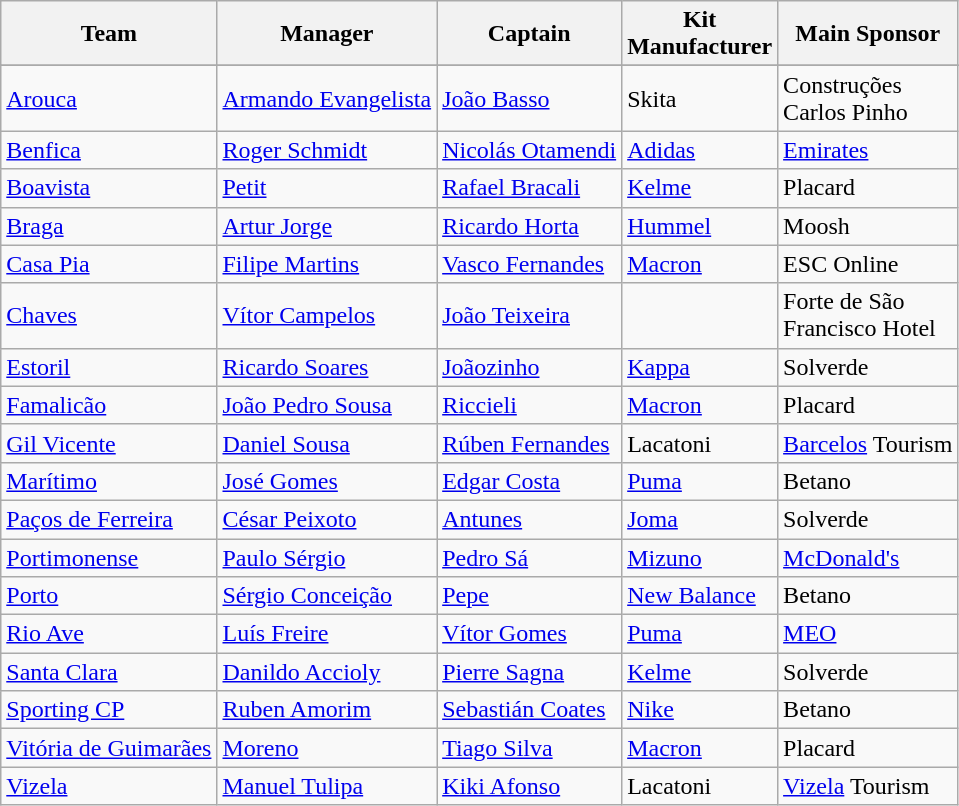<table class="wikitable sortable" style="text-align: left;">
<tr>
<th>Team</th>
<th>Manager</th>
<th>Captain</th>
<th>Kit<br>Manufacturer</th>
<th>Main Sponsor</th>
</tr>
<tr>
</tr>
<tr>
<td><a href='#'>Arouca</a></td>
<td> <a href='#'>Armando Evangelista</a></td>
<td> <a href='#'>João Basso</a></td>
<td>Skita</td>
<td>Construções<br>Carlos Pinho</td>
</tr>
<tr>
<td><a href='#'>Benfica</a></td>
<td> <a href='#'>Roger Schmidt</a></td>
<td> <a href='#'>Nicolás Otamendi</a></td>
<td><a href='#'>Adidas</a></td>
<td><a href='#'>Emirates</a></td>
</tr>
<tr>
<td><a href='#'>Boavista</a></td>
<td> <a href='#'>Petit</a></td>
<td> <a href='#'>Rafael Bracali</a></td>
<td><a href='#'>Kelme</a></td>
<td>Placard</td>
</tr>
<tr>
<td><a href='#'>Braga</a></td>
<td> <a href='#'>Artur Jorge</a></td>
<td> <a href='#'>Ricardo Horta</a></td>
<td><a href='#'>Hummel</a></td>
<td>Moosh</td>
</tr>
<tr>
<td><a href='#'>Casa Pia</a></td>
<td> <a href='#'>Filipe Martins</a></td>
<td> <a href='#'>Vasco Fernandes</a></td>
<td><a href='#'>Macron</a></td>
<td>ESC Online</td>
</tr>
<tr>
<td><a href='#'>Chaves</a></td>
<td> <a href='#'>Vítor Campelos</a></td>
<td> <a href='#'>João Teixeira</a></td>
<td></td>
<td>Forte de São<br>Francisco Hotel</td>
</tr>
<tr>
<td><a href='#'>Estoril</a></td>
<td> <a href='#'>Ricardo Soares</a></td>
<td> <a href='#'>Joãozinho</a></td>
<td><a href='#'>Kappa</a></td>
<td>Solverde</td>
</tr>
<tr>
<td><a href='#'>Famalicão</a></td>
<td> <a href='#'>João Pedro Sousa</a></td>
<td> <a href='#'>Riccieli</a></td>
<td><a href='#'>Macron</a></td>
<td>Placard</td>
</tr>
<tr>
<td><a href='#'>Gil Vicente</a></td>
<td> <a href='#'>Daniel Sousa</a></td>
<td> <a href='#'>Rúben Fernandes</a></td>
<td>Lacatoni</td>
<td><a href='#'>Barcelos</a> Tourism</td>
</tr>
<tr>
<td><a href='#'>Marítimo</a></td>
<td> <a href='#'>José Gomes</a></td>
<td> <a href='#'>Edgar Costa</a></td>
<td><a href='#'>Puma</a></td>
<td>Betano</td>
</tr>
<tr>
<td><a href='#'>Paços de Ferreira</a></td>
<td> <a href='#'>César Peixoto</a></td>
<td> <a href='#'>Antunes</a></td>
<td><a href='#'>Joma</a></td>
<td>Solverde</td>
</tr>
<tr>
<td><a href='#'>Portimonense</a></td>
<td> <a href='#'>Paulo Sérgio</a></td>
<td> <a href='#'>Pedro Sá</a></td>
<td><a href='#'>Mizuno</a></td>
<td><a href='#'>McDonald's</a></td>
</tr>
<tr>
<td><a href='#'>Porto</a></td>
<td> <a href='#'>Sérgio Conceição</a></td>
<td> <a href='#'>Pepe</a></td>
<td><a href='#'>New Balance</a></td>
<td>Betano</td>
</tr>
<tr>
<td><a href='#'>Rio Ave</a></td>
<td> <a href='#'>Luís Freire</a></td>
<td> <a href='#'>Vítor Gomes</a></td>
<td><a href='#'>Puma</a></td>
<td><a href='#'>MEO</a></td>
</tr>
<tr>
<td><a href='#'>Santa Clara</a></td>
<td> <a href='#'>Danildo Accioly</a></td>
<td> <a href='#'>Pierre Sagna</a></td>
<td><a href='#'>Kelme</a></td>
<td>Solverde</td>
</tr>
<tr>
<td><a href='#'>Sporting CP</a></td>
<td> <a href='#'>Ruben Amorim</a></td>
<td> <a href='#'>Sebastián Coates</a></td>
<td><a href='#'>Nike</a></td>
<td>Betano</td>
</tr>
<tr>
<td><a href='#'>Vitória de Guimarães</a></td>
<td> <a href='#'>Moreno</a></td>
<td> <a href='#'>Tiago Silva</a></td>
<td><a href='#'>Macron</a></td>
<td>Placard</td>
</tr>
<tr>
<td><a href='#'>Vizela</a></td>
<td> <a href='#'>Manuel Tulipa</a></td>
<td> <a href='#'>Kiki Afonso</a></td>
<td>Lacatoni</td>
<td><a href='#'>Vizela</a> Tourism</td>
</tr>
</table>
